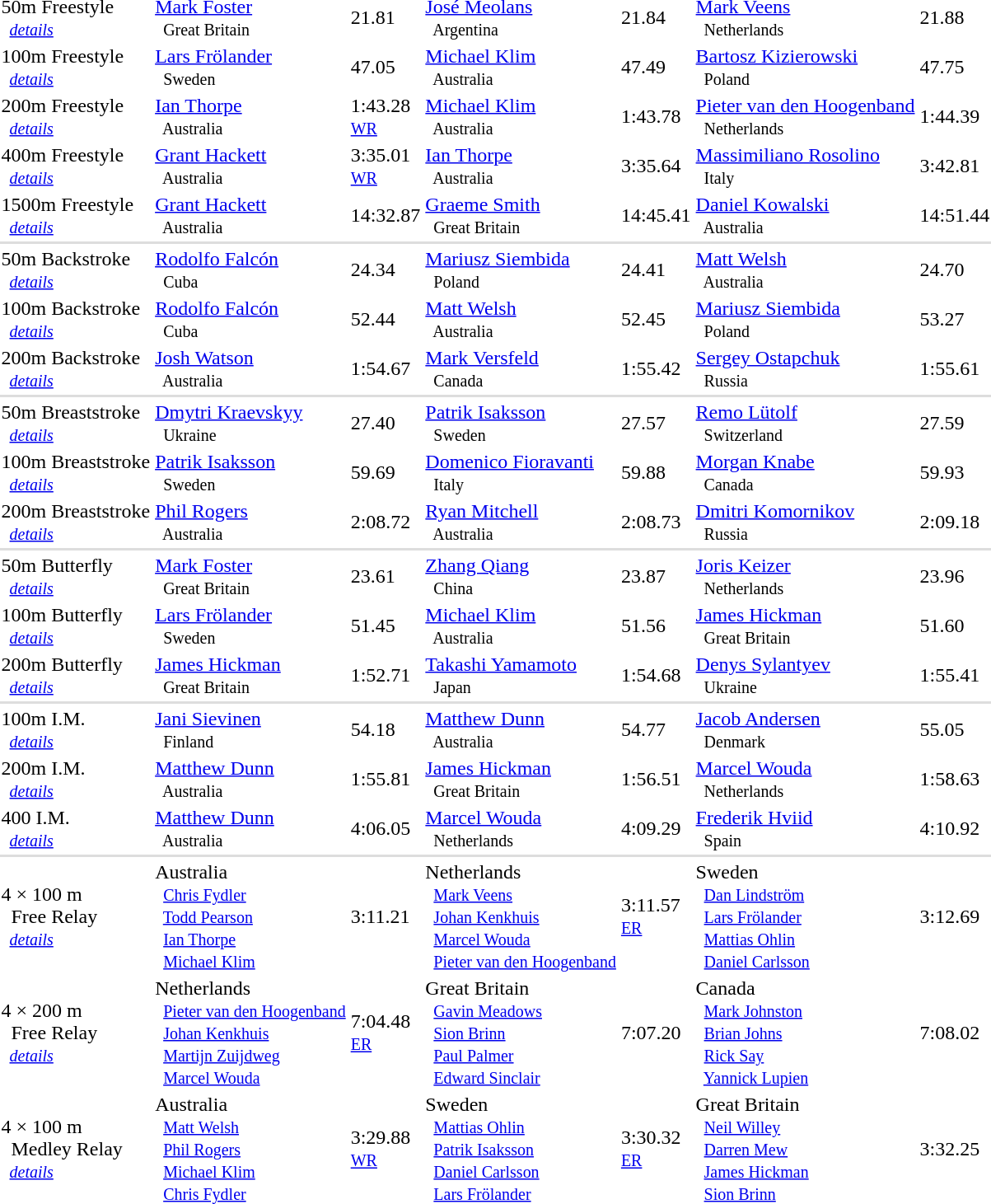<table>
<tr>
<td>50m Freestyle <small><br>   <em><a href='#'>details</a></em> </small></td>
<td><a href='#'>Mark Foster</a> <small><br>   Great Britain </small></td>
<td>21.81</td>
<td><a href='#'>José Meolans</a> <small><br>   Argentina </small></td>
<td>21.84</td>
<td><a href='#'>Mark Veens</a> <small><br>   Netherlands </small></td>
<td>21.88</td>
</tr>
<tr>
<td>100m Freestyle <small><br>   <em><a href='#'>details</a></em> </small></td>
<td><a href='#'>Lars Frölander</a> <small><br>   Sweden </small></td>
<td>47.05</td>
<td><a href='#'>Michael Klim</a> <small><br>   Australia </small></td>
<td>47.49</td>
<td><a href='#'>Bartosz Kizierowski</a> <small><br>   Poland </small></td>
<td>47.75</td>
</tr>
<tr>
<td>200m Freestyle <small><br>   <em><a href='#'>details</a></em> </small></td>
<td><a href='#'>Ian Thorpe</a> <small><br>   Australia </small></td>
<td>1:43.28 <small><br><a href='#'>WR</a></small></td>
<td><a href='#'>Michael Klim</a> <small><br>   Australia </small></td>
<td>1:43.78</td>
<td><a href='#'>Pieter van den Hoogenband</a> <small><br>   Netherlands </small></td>
<td>1:44.39</td>
</tr>
<tr>
<td>400m Freestyle <small><br>   <em><a href='#'>details</a></em> </small></td>
<td><a href='#'>Grant Hackett</a> <small><br>   Australia </small></td>
<td>3:35.01 <small><br><a href='#'>WR</a></small></td>
<td><a href='#'>Ian Thorpe</a> <small><br>   Australia </small></td>
<td>3:35.64</td>
<td><a href='#'>Massimiliano Rosolino</a> <small><br>   Italy </small></td>
<td>3:42.81</td>
</tr>
<tr>
<td>1500m Freestyle <small><br>   <em><a href='#'>details</a></em> </small></td>
<td><a href='#'>Grant Hackett</a> <small><br>   Australia </small></td>
<td>14:32.87</td>
<td><a href='#'>Graeme Smith</a> <small><br>   Great Britain </small></td>
<td>14:45.41</td>
<td><a href='#'>Daniel Kowalski</a> <small><br>   Australia </small></td>
<td>14:51.44</td>
</tr>
<tr bgcolor=#DDDDDD>
<td colspan=7></td>
</tr>
<tr>
<td>50m Backstroke <small><br>   <em><a href='#'>details</a></em> </small></td>
<td><a href='#'>Rodolfo Falcón</a> <small><br>   Cuba </small></td>
<td>24.34</td>
<td><a href='#'>Mariusz Siembida</a> <small><br>   Poland </small></td>
<td>24.41</td>
<td><a href='#'>Matt Welsh</a> <small><br>   Australia </small></td>
<td>24.70</td>
</tr>
<tr>
<td>100m Backstroke <small><br>   <em><a href='#'>details</a></em> </small></td>
<td><a href='#'>Rodolfo Falcón</a> <small><br>   Cuba </small></td>
<td>52.44</td>
<td><a href='#'>Matt Welsh</a> <small><br>   Australia </small></td>
<td>52.45</td>
<td><a href='#'>Mariusz Siembida</a> <small><br>   Poland </small></td>
<td>53.27</td>
</tr>
<tr>
<td>200m Backstroke <small><br>   <em><a href='#'>details</a></em> </small></td>
<td><a href='#'>Josh Watson</a> <small><br>   Australia </small></td>
<td>1:54.67</td>
<td><a href='#'>Mark Versfeld</a> <small><br>   Canada </small></td>
<td>1:55.42</td>
<td><a href='#'>Sergey Ostapchuk</a> <small><br>   Russia </small></td>
<td>1:55.61</td>
</tr>
<tr bgcolor=#DDDDDD>
<td colspan=7></td>
</tr>
<tr>
<td>50m Breaststroke <small><br>   <em><a href='#'>details</a></em> </small></td>
<td><a href='#'>Dmytri Kraevskyy</a> <small><br>   Ukraine </small></td>
<td>27.40</td>
<td><a href='#'>Patrik Isaksson</a> <small><br>   Sweden </small></td>
<td>27.57</td>
<td><a href='#'>Remo Lütolf</a> <small><br>   Switzerland </small></td>
<td>27.59</td>
</tr>
<tr>
<td>100m Breaststroke <small><br>   <em><a href='#'>details</a></em> </small></td>
<td><a href='#'>Patrik Isaksson</a> <small><br>   Sweden </small></td>
<td>59.69</td>
<td><a href='#'>Domenico Fioravanti</a> <small><br>   Italy </small></td>
<td>59.88</td>
<td><a href='#'>Morgan Knabe</a> <small><br>   Canada </small></td>
<td>59.93</td>
</tr>
<tr>
<td>200m Breaststroke <small><br>   <em><a href='#'>details</a></em> </small></td>
<td><a href='#'>Phil Rogers</a> <small><br>   Australia </small></td>
<td>2:08.72</td>
<td><a href='#'>Ryan Mitchell</a> <small><br>   Australia </small></td>
<td>2:08.73</td>
<td><a href='#'>Dmitri Komornikov</a> <small><br>   Russia </small></td>
<td>2:09.18</td>
</tr>
<tr bgcolor=#DDDDDD>
<td colspan=7></td>
</tr>
<tr>
<td>50m Butterfly <small><br>   <em><a href='#'>details</a></em> </small></td>
<td><a href='#'>Mark Foster</a> <small><br>   Great Britain </small></td>
<td>23.61</td>
<td><a href='#'>Zhang Qiang</a> <small><br>   China </small></td>
<td>23.87</td>
<td><a href='#'>Joris Keizer</a> <small><br>   Netherlands </small></td>
<td>23.96</td>
</tr>
<tr>
<td>100m Butterfly <small><br>   <em><a href='#'>details</a></em> </small></td>
<td><a href='#'>Lars Frölander</a> <small><br>   Sweden </small></td>
<td>51.45</td>
<td><a href='#'>Michael Klim</a> <small><br>   Australia </small></td>
<td>51.56</td>
<td><a href='#'>James Hickman</a> <small><br>   Great Britain </small></td>
<td>51.60</td>
</tr>
<tr>
<td>200m Butterfly <small><br>   <em><a href='#'>details</a></em> </small></td>
<td><a href='#'>James Hickman</a> <small><br>   Great Britain </small></td>
<td>1:52.71</td>
<td><a href='#'>Takashi Yamamoto</a> <small><br>   Japan </small></td>
<td>1:54.68</td>
<td><a href='#'>Denys Sylantyev</a> <small><br>   Ukraine </small></td>
<td>1:55.41</td>
</tr>
<tr bgcolor=#DDDDDD>
<td colspan=7></td>
</tr>
<tr>
<td>100m I.M. <small><br>   <em><a href='#'>details</a></em> </small></td>
<td><a href='#'>Jani Sievinen</a> <small><br>   Finland </small></td>
<td>54.18</td>
<td><a href='#'>Matthew Dunn</a> <small><br>   Australia </small></td>
<td>54.77</td>
<td><a href='#'>Jacob Andersen</a> <small><br>   Denmark </small></td>
<td>55.05</td>
</tr>
<tr>
<td>200m I.M. <small><br>   <em><a href='#'>details</a></em> </small></td>
<td><a href='#'>Matthew Dunn</a> <small><br>   Australia </small></td>
<td>1:55.81</td>
<td><a href='#'>James Hickman</a> <small><br>   Great Britain </small></td>
<td>1:56.51</td>
<td><a href='#'>Marcel Wouda</a> <small><br>   Netherlands </small></td>
<td>1:58.63</td>
</tr>
<tr>
<td>400 I.M. <small><br>   <em><a href='#'>details</a></em> </small></td>
<td><a href='#'>Matthew Dunn</a> <small><br>   Australia </small></td>
<td>4:06.05</td>
<td><a href='#'>Marcel Wouda</a> <small><br>   Netherlands </small></td>
<td>4:09.29</td>
<td><a href='#'>Frederik Hviid</a> <small><br>   Spain </small></td>
<td>4:10.92</td>
</tr>
<tr bgcolor=#DDDDDD>
<td colspan=7></td>
</tr>
<tr>
<td>4 × 100 m<br>  Free Relay <small><br>   <em><a href='#'>details</a></em> </small></td>
<td> Australia <small><br>  <a href='#'>Chris Fydler</a><br>  <a href='#'>Todd Pearson</a><br>  <a href='#'>Ian Thorpe</a><br>  <a href='#'>Michael Klim</a> </small></td>
<td>3:11.21</td>
<td> Netherlands <small><br>  <a href='#'>Mark Veens</a><br>  <a href='#'>Johan Kenkhuis</a><br>  <a href='#'>Marcel Wouda</a><br>  <a href='#'>Pieter van den Hoogenband</a> </small></td>
<td>3:11.57 <small><br><a href='#'>ER</a></small></td>
<td> Sweden <small><br>  <a href='#'>Dan Lindström</a><br>  <a href='#'>Lars Frölander</a><br>  <a href='#'>Mattias Ohlin</a><br>  <a href='#'>Daniel Carlsson</a> </small></td>
<td>3:12.69</td>
</tr>
<tr>
<td>4 × 200 m <br>  Free Relay <small><br>  <em><a href='#'>details</a></em> </small></td>
<td> Netherlands <small><br>  <a href='#'>Pieter van den Hoogenband</a><br>  <a href='#'>Johan Kenkhuis</a><br>  <a href='#'>Martijn Zuijdweg</a><br>  <a href='#'>Marcel Wouda</a> </small></td>
<td>7:04.48 <small><br><a href='#'>ER</a></small></td>
<td> Great Britain <small><br>  <a href='#'>Gavin Meadows</a><br>  <a href='#'>Sion Brinn</a><br>  <a href='#'>Paul Palmer</a><br>  <a href='#'>Edward Sinclair</a> </small></td>
<td>7:07.20</td>
<td> Canada <small><br>  <a href='#'>Mark Johnston</a><br>  <a href='#'>Brian Johns</a><br>  <a href='#'>Rick Say</a><br>  <a href='#'>Yannick Lupien</a> </small></td>
<td>7:08.02</td>
</tr>
<tr>
<td>4 × 100 m <br>  Medley Relay <small><br>  <em><a href='#'>details</a></em> </small></td>
<td> Australia <small><br>  <a href='#'>Matt Welsh</a><br>  <a href='#'>Phil Rogers</a><br>  <a href='#'>Michael Klim</a><br>  <a href='#'>Chris Fydler</a> </small></td>
<td>3:29.88 <small><br><a href='#'>WR</a></small></td>
<td> Sweden <small><br>  <a href='#'>Mattias Ohlin</a><br>  <a href='#'>Patrik Isaksson</a><br>  <a href='#'>Daniel Carlsson</a><br>  <a href='#'>Lars Frölander</a> </small></td>
<td>3:30.32 <small><br><a href='#'>ER</a></small></td>
<td> Great Britain <small><br>  <a href='#'>Neil Willey</a><br>  <a href='#'>Darren Mew</a><br>  <a href='#'>James Hickman</a><br>  <a href='#'>Sion Brinn</a> </small></td>
<td>3:32.25</td>
</tr>
<tr>
</tr>
</table>
